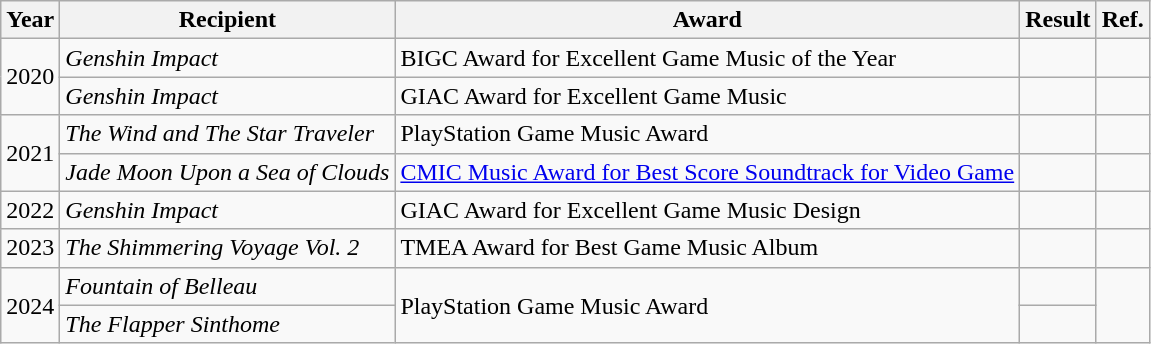<table class="wikitable sortable">
<tr>
<th>Year</th>
<th>Recipient</th>
<th>Award</th>
<th>Result</th>
<th>Ref.</th>
</tr>
<tr>
<td rowspan="2" style="text-align:center;">2020</td>
<td><em>Genshin Impact</em></td>
<td>BIGC Award for Excellent Game Music of the Year</td>
<td></td>
<td></td>
</tr>
<tr>
<td><em>Genshin Impact</em></td>
<td>GIAC Award for Excellent Game Music</td>
<td></td>
<td></td>
</tr>
<tr>
<td rowspan="2" style="text-align:center;">2021</td>
<td><em>The Wind and The Star Traveler</em><br></td>
<td>PlayStation Game Music Award</td>
<td></td>
<td></td>
</tr>
<tr>
<td><em>Jade Moon Upon a Sea of Clouds</em><br></td>
<td><a href='#'>CMIC Music Award for Best Score Soundtrack for Video Game</a></td>
<td></td>
<td></td>
</tr>
<tr>
<td style="text-align:center;">2022</td>
<td><em>Genshin Impact</em></td>
<td>GIAC Award for Excellent Game Music Design</td>
<td></td>
<td></td>
</tr>
<tr>
<td style="text-align:center;">2023</td>
<td><em>The Shimmering Voyage Vol. 2</em><br></td>
<td>TMEA Award for Best Game Music Album</td>
<td></td>
<td></td>
</tr>
<tr>
<td rowspan="2" style="text-align:center;">2024</td>
<td><em>Fountain of Belleau</em><br></td>
<td rowspan="2">PlayStation Game Music Award</td>
<td></td>
<td rowspan="2"></td>
</tr>
<tr>
<td><em>The Flapper Sinthome</em><br></td>
<td></td>
</tr>
</table>
